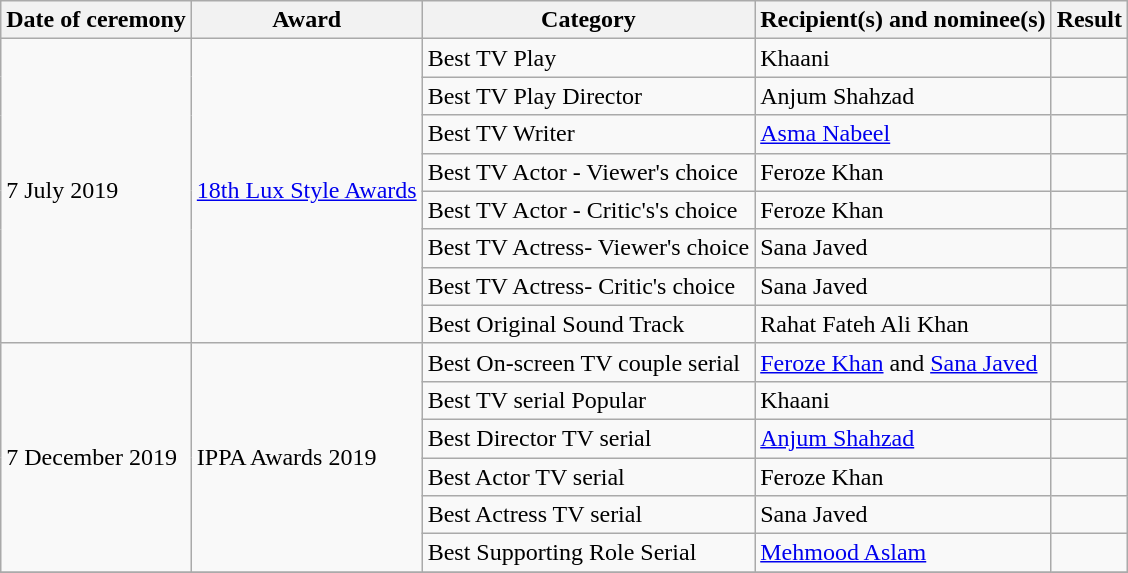<table class="wikitable sortable">
<tr>
<th>Date of ceremony</th>
<th>Award</th>
<th>Category</th>
<th>Recipient(s) and nominee(s)</th>
<th>Result</th>
</tr>
<tr>
<td rowspan=8>7 July 2019</td>
<td rowspan=8><a href='#'>18th Lux Style Awards</a><br></td>
<td>Best TV Play</td>
<td>Khaani</td>
<td></td>
</tr>
<tr>
<td>Best TV Play Director</td>
<td>Anjum Shahzad</td>
<td></td>
</tr>
<tr>
<td>Best TV Writer</td>
<td><a href='#'>Asma Nabeel</a></td>
<td></td>
</tr>
<tr>
<td>Best TV Actor - Viewer's choice</td>
<td>Feroze Khan</td>
<td></td>
</tr>
<tr>
<td>Best TV Actor - Critic's's choice</td>
<td>Feroze Khan</td>
<td></td>
</tr>
<tr>
<td>Best TV Actress- Viewer's choice</td>
<td>Sana Javed</td>
<td></td>
</tr>
<tr>
<td>Best TV Actress- Critic's choice</td>
<td>Sana Javed</td>
<td></td>
</tr>
<tr>
<td>Best Original Sound Track</td>
<td>Rahat Fateh Ali Khan</td>
<td></td>
</tr>
<tr>
<td rowspan=6>7 December 2019</td>
<td rowspan=6>IPPA Awards 2019</td>
<td>Best On-screen TV couple serial</td>
<td><a href='#'>Feroze Khan</a> and <a href='#'>Sana Javed</a></td>
<td></td>
</tr>
<tr>
<td>Best TV serial Popular</td>
<td>Khaani</td>
<td></td>
</tr>
<tr>
<td>Best Director TV serial</td>
<td><a href='#'>Anjum Shahzad</a></td>
<td></td>
</tr>
<tr>
<td>Best Actor TV serial</td>
<td>Feroze Khan</td>
<td></td>
</tr>
<tr>
<td>Best Actress TV serial</td>
<td>Sana Javed</td>
<td></td>
</tr>
<tr>
<td>Best Supporting Role Serial</td>
<td><a href='#'>Mehmood Aslam</a></td>
<td></td>
</tr>
<tr>
</tr>
</table>
